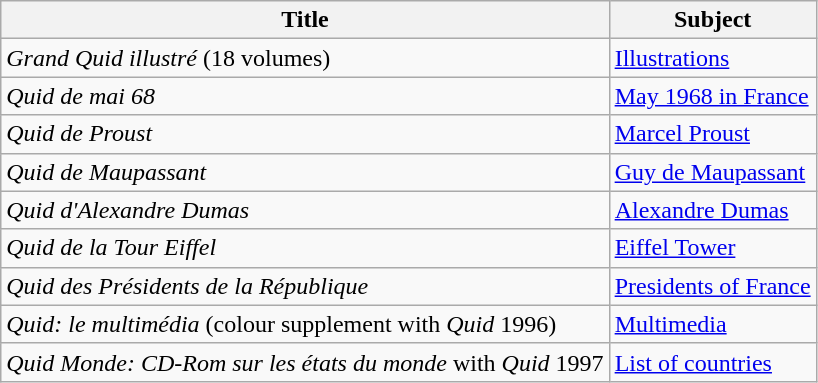<table class="wikitable">
<tr>
<th>Title</th>
<th>Subject</th>
</tr>
<tr>
<td><em>Grand Quid illustré</em> (18 volumes)</td>
<td><a href='#'>Illustrations</a></td>
</tr>
<tr>
<td><em>Quid de mai 68</em></td>
<td><a href='#'>May 1968 in France</a></td>
</tr>
<tr>
<td><em>Quid de Proust</em></td>
<td><a href='#'>Marcel Proust</a></td>
</tr>
<tr>
<td><em>Quid de Maupassant</em></td>
<td><a href='#'>Guy de Maupassant</a></td>
</tr>
<tr>
<td><em>Quid d'Alexandre Dumas</em></td>
<td><a href='#'>Alexandre Dumas</a></td>
</tr>
<tr>
<td><em>Quid de la Tour Eiffel</em></td>
<td><a href='#'>Eiffel Tower</a></td>
</tr>
<tr>
<td><em>Quid des Présidents de la République</em></td>
<td><a href='#'>Presidents of France</a></td>
</tr>
<tr>
<td><em>Quid: le multimédia</em> (colour supplement with <em>Quid</em> 1996)</td>
<td><a href='#'>Multimedia</a></td>
</tr>
<tr>
<td><em>Quid Monde: CD-Rom sur les états du monde</em> with <em>Quid</em> 1997</td>
<td><a href='#'>List of countries</a></td>
</tr>
</table>
